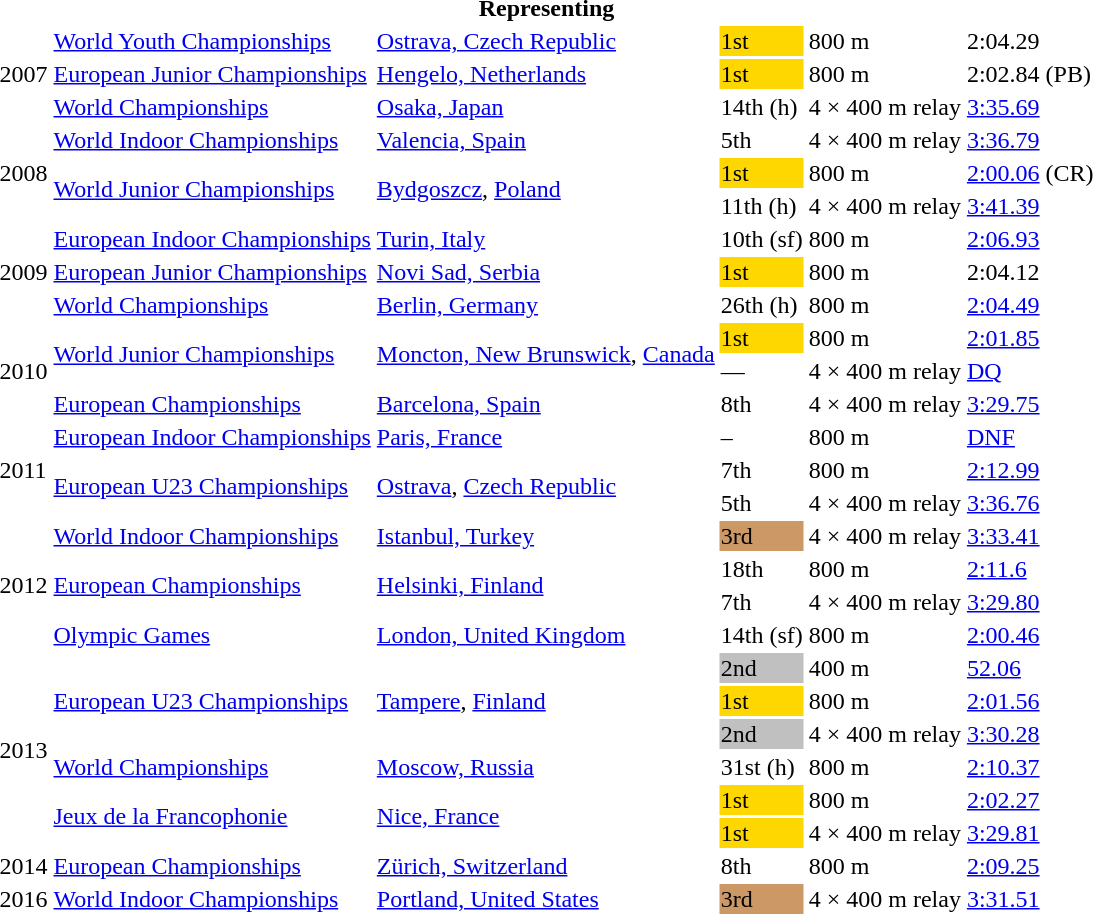<table>
<tr>
<th colspan="6">Representing </th>
</tr>
<tr>
<td rowspan=3>2007</td>
<td><a href='#'>World Youth Championships</a></td>
<td><a href='#'>Ostrava, Czech Republic</a></td>
<td bgcolor="gold">1st</td>
<td>800 m</td>
<td>2:04.29</td>
</tr>
<tr>
<td><a href='#'>European Junior Championships</a></td>
<td><a href='#'>Hengelo, Netherlands</a></td>
<td bgcolor="gold">1st</td>
<td>800 m</td>
<td>2:02.84 (PB)</td>
</tr>
<tr>
<td><a href='#'>World Championships</a></td>
<td><a href='#'>Osaka, Japan</a></td>
<td>14th (h)</td>
<td>4 × 400 m relay</td>
<td><a href='#'>3:35.69</a></td>
</tr>
<tr>
<td rowspan=3>2008</td>
<td><a href='#'>World Indoor Championships</a></td>
<td><a href='#'>Valencia, Spain</a></td>
<td>5th</td>
<td>4 × 400 m relay</td>
<td><a href='#'>3:36.79</a></td>
</tr>
<tr>
<td rowspan=2><a href='#'>World Junior Championships</a></td>
<td rowspan=2><a href='#'>Bydgoszcz</a>, <a href='#'>Poland</a></td>
<td bgcolor=gold>1st</td>
<td>800 m</td>
<td><a href='#'>2:00.06</a> (CR)</td>
</tr>
<tr>
<td>11th (h)</td>
<td>4 × 400 m relay</td>
<td><a href='#'>3:41.39</a></td>
</tr>
<tr>
<td rowspan=3>2009</td>
<td><a href='#'>European Indoor Championships</a></td>
<td><a href='#'>Turin, Italy</a></td>
<td>10th (sf)</td>
<td>800 m</td>
<td><a href='#'>2:06.93</a></td>
</tr>
<tr>
<td><a href='#'>European Junior Championships</a></td>
<td><a href='#'>Novi Sad, Serbia</a></td>
<td bgcolor="gold">1st</td>
<td>800 m</td>
<td>2:04.12</td>
</tr>
<tr>
<td><a href='#'>World Championships</a></td>
<td><a href='#'>Berlin, Germany</a></td>
<td>26th (h)</td>
<td>800 m</td>
<td><a href='#'>2:04.49</a></td>
</tr>
<tr>
<td rowspan=3>2010</td>
<td rowspan=2><a href='#'>World Junior Championships</a></td>
<td rowspan=2><a href='#'>Moncton, New Brunswick</a>, <a href='#'>Canada</a></td>
<td bgcolor=gold>1st</td>
<td>800 m</td>
<td><a href='#'>2:01.85</a></td>
</tr>
<tr>
<td>—</td>
<td>4 × 400 m relay</td>
<td><a href='#'>DQ</a></td>
</tr>
<tr>
<td><a href='#'>European Championships</a></td>
<td><a href='#'>Barcelona, Spain</a></td>
<td>8th</td>
<td>4 × 400 m relay</td>
<td><a href='#'>3:29.75</a></td>
</tr>
<tr>
<td rowspan=3>2011</td>
<td><a href='#'>European Indoor Championships</a></td>
<td><a href='#'>Paris, France</a></td>
<td>–</td>
<td>800 m</td>
<td><a href='#'>DNF</a></td>
</tr>
<tr>
<td rowspan=2><a href='#'>European U23 Championships</a></td>
<td rowspan=2><a href='#'>Ostrava</a>, <a href='#'>Czech Republic</a></td>
<td>7th</td>
<td>800 m</td>
<td><a href='#'>2:12.99</a></td>
</tr>
<tr>
<td>5th</td>
<td>4 × 400 m relay</td>
<td><a href='#'>3:36.76</a></td>
</tr>
<tr>
<td rowspan=4>2012</td>
<td><a href='#'>World Indoor Championships</a></td>
<td><a href='#'>Istanbul, Turkey</a></td>
<td bgcolor=cc9966>3rd</td>
<td>4 × 400 m relay</td>
<td><a href='#'>3:33.41</a></td>
</tr>
<tr>
<td rowspan=2><a href='#'>European Championships</a></td>
<td rowspan=2><a href='#'>Helsinki, Finland</a></td>
<td>18th</td>
<td>800 m</td>
<td><a href='#'>2:11.6</a></td>
</tr>
<tr>
<td>7th</td>
<td>4 × 400 m relay</td>
<td><a href='#'>3:29.80</a></td>
</tr>
<tr>
<td><a href='#'>Olympic Games</a></td>
<td><a href='#'>London, United Kingdom</a></td>
<td>14th (sf)</td>
<td>800 m</td>
<td><a href='#'>2:00.46</a></td>
</tr>
<tr>
<td rowspan=6>2013</td>
<td rowspan=3><a href='#'>European U23 Championships</a></td>
<td rowspan=3><a href='#'>Tampere</a>, <a href='#'>Finland</a></td>
<td bgcolor=silver>2nd</td>
<td>400 m</td>
<td><a href='#'>52.06</a></td>
</tr>
<tr>
<td bgcolor=gold>1st</td>
<td>800 m</td>
<td><a href='#'>2:01.56</a></td>
</tr>
<tr>
<td bgcolor=silver>2nd</td>
<td>4 × 400 m relay</td>
<td><a href='#'>3:30.28</a></td>
</tr>
<tr>
<td><a href='#'>World Championships</a></td>
<td><a href='#'>Moscow, Russia</a></td>
<td>31st (h)</td>
<td>800 m</td>
<td><a href='#'>2:10.37</a></td>
</tr>
<tr>
<td rowspan=2><a href='#'>Jeux de la Francophonie</a></td>
<td rowspan=2><a href='#'>Nice, France</a></td>
<td bgcolor=gold>1st</td>
<td>800 m</td>
<td><a href='#'>2:02.27</a></td>
</tr>
<tr>
<td bgcolor=gold>1st</td>
<td>4 × 400 m relay</td>
<td><a href='#'>3:29.81</a></td>
</tr>
<tr>
<td>2014</td>
<td><a href='#'>European Championships</a></td>
<td><a href='#'>Zürich, Switzerland</a></td>
<td>8th</td>
<td>800 m</td>
<td><a href='#'>2:09.25</a></td>
</tr>
<tr>
<td>2016</td>
<td><a href='#'>World Indoor Championships</a></td>
<td><a href='#'>Portland, United States</a></td>
<td bgcolor=cc9966>3rd</td>
<td>4 × 400 m relay</td>
<td><a href='#'>3:31.51</a></td>
</tr>
</table>
